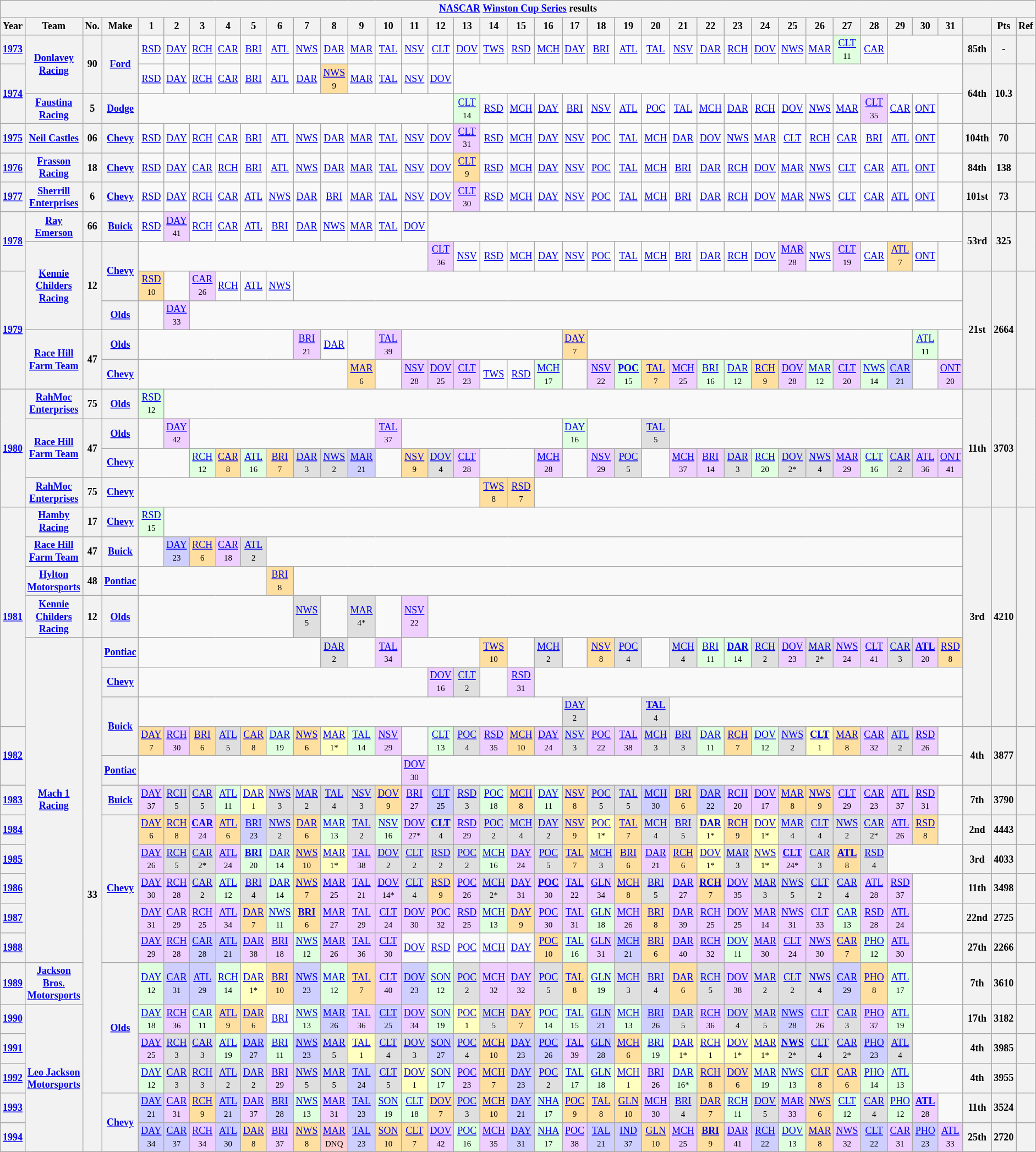<table class="wikitable" style="text-align:center; font-size:75%">
<tr>
<th colspan=45><a href='#'>NASCAR</a> <a href='#'>Winston Cup Series</a> results</th>
</tr>
<tr>
<th>Year</th>
<th>Team</th>
<th>No.</th>
<th>Make</th>
<th>1</th>
<th>2</th>
<th>3</th>
<th>4</th>
<th>5</th>
<th>6</th>
<th>7</th>
<th>8</th>
<th>9</th>
<th>10</th>
<th>11</th>
<th>12</th>
<th>13</th>
<th>14</th>
<th>15</th>
<th>16</th>
<th>17</th>
<th>18</th>
<th>19</th>
<th>20</th>
<th>21</th>
<th>22</th>
<th>23</th>
<th>24</th>
<th>25</th>
<th>26</th>
<th>27</th>
<th>28</th>
<th>29</th>
<th>30</th>
<th>31</th>
<th></th>
<th>Pts</th>
<th>Ref</th>
</tr>
<tr>
<th><a href='#'>1973</a></th>
<th rowspan=2><a href='#'>Donlavey Racing</a></th>
<th rowspan=2>90</th>
<th rowspan=2><a href='#'>Ford</a></th>
<td><a href='#'>RSD</a></td>
<td><a href='#'>DAY</a></td>
<td><a href='#'>RCH</a></td>
<td><a href='#'>CAR</a></td>
<td><a href='#'>BRI</a></td>
<td><a href='#'>ATL</a></td>
<td><a href='#'>NWS</a></td>
<td><a href='#'>DAR</a></td>
<td><a href='#'>MAR</a></td>
<td><a href='#'>TAL</a></td>
<td><a href='#'>NSV</a></td>
<td><a href='#'>CLT</a></td>
<td><a href='#'>DOV</a></td>
<td><a href='#'>TWS</a></td>
<td><a href='#'>RSD</a></td>
<td><a href='#'>MCH</a></td>
<td><a href='#'>DAY</a></td>
<td><a href='#'>BRI</a></td>
<td><a href='#'>ATL</a></td>
<td><a href='#'>TAL</a></td>
<td><a href='#'>NSV</a></td>
<td><a href='#'>DAR</a></td>
<td><a href='#'>RCH</a></td>
<td><a href='#'>DOV</a></td>
<td><a href='#'>NWS</a></td>
<td><a href='#'>MAR</a></td>
<td style="background:#DFFFDF;"><a href='#'>CLT</a><br><small>11</small></td>
<td><a href='#'>CAR</a></td>
<td colspan=3></td>
<th>85th</th>
<th>-</th>
<th></th>
</tr>
<tr>
<th rowspan=2><a href='#'>1974</a></th>
<td><a href='#'>RSD</a></td>
<td><a href='#'>DAY</a></td>
<td><a href='#'>RCH</a></td>
<td><a href='#'>CAR</a></td>
<td><a href='#'>BRI</a></td>
<td><a href='#'>ATL</a></td>
<td><a href='#'>DAR</a></td>
<td style="background:#FFDF9F;"><a href='#'>NWS</a><br><small>9</small></td>
<td><a href='#'>MAR</a></td>
<td><a href='#'>TAL</a></td>
<td><a href='#'>NSV</a></td>
<td><a href='#'>DOV</a></td>
<td colspan=19></td>
<th rowspan=2>64th</th>
<th rowspan=2>10.3</th>
<th rowspan=2></th>
</tr>
<tr>
<th><a href='#'>Faustina Racing</a></th>
<th>5</th>
<th><a href='#'>Dodge</a></th>
<td colspan=12></td>
<td style="background:#DFFFDF;"><a href='#'>CLT</a><br><small>14</small></td>
<td><a href='#'>RSD</a></td>
<td><a href='#'>MCH</a></td>
<td><a href='#'>DAY</a></td>
<td><a href='#'>BRI</a></td>
<td><a href='#'>NSV</a></td>
<td><a href='#'>ATL</a></td>
<td><a href='#'>POC</a></td>
<td><a href='#'>TAL</a></td>
<td><a href='#'>MCH</a></td>
<td><a href='#'>DAR</a></td>
<td><a href='#'>RCH</a></td>
<td><a href='#'>DOV</a></td>
<td><a href='#'>NWS</a></td>
<td><a href='#'>MAR</a></td>
<td style="background:#EFCFFF;"><a href='#'>CLT</a><br><small>35</small></td>
<td><a href='#'>CAR</a></td>
<td><a href='#'>ONT</a></td>
<td></td>
</tr>
<tr>
<th><a href='#'>1975</a></th>
<th><a href='#'>Neil Castles</a></th>
<th>06</th>
<th><a href='#'>Chevy</a></th>
<td><a href='#'>RSD</a></td>
<td><a href='#'>DAY</a></td>
<td><a href='#'>RCH</a></td>
<td><a href='#'>CAR</a></td>
<td><a href='#'>BRI</a></td>
<td><a href='#'>ATL</a></td>
<td><a href='#'>NWS</a></td>
<td><a href='#'>DAR</a></td>
<td><a href='#'>MAR</a></td>
<td><a href='#'>TAL</a></td>
<td><a href='#'>NSV</a></td>
<td><a href='#'>DOV</a></td>
<td style="background:#EFCFFF;"><a href='#'>CLT</a><br><small>31</small></td>
<td><a href='#'>RSD</a></td>
<td><a href='#'>MCH</a></td>
<td><a href='#'>DAY</a></td>
<td><a href='#'>NSV</a></td>
<td><a href='#'>POC</a></td>
<td><a href='#'>TAL</a></td>
<td><a href='#'>MCH</a></td>
<td><a href='#'>DAR</a></td>
<td><a href='#'>DOV</a></td>
<td><a href='#'>NWS</a></td>
<td><a href='#'>MAR</a></td>
<td><a href='#'>CLT</a></td>
<td><a href='#'>RCH</a></td>
<td><a href='#'>CAR</a></td>
<td><a href='#'>BRI</a></td>
<td><a href='#'>ATL</a></td>
<td><a href='#'>ONT</a></td>
<td></td>
<th>104th</th>
<th>70</th>
<th></th>
</tr>
<tr>
<th><a href='#'>1976</a></th>
<th><a href='#'>Frasson Racing</a></th>
<th>18</th>
<th><a href='#'>Chevy</a></th>
<td><a href='#'>RSD</a></td>
<td><a href='#'>DAY</a></td>
<td><a href='#'>CAR</a></td>
<td><a href='#'>RCH</a></td>
<td><a href='#'>BRI</a></td>
<td><a href='#'>ATL</a></td>
<td><a href='#'>NWS</a></td>
<td><a href='#'>DAR</a></td>
<td><a href='#'>MAR</a></td>
<td><a href='#'>TAL</a></td>
<td><a href='#'>NSV</a></td>
<td><a href='#'>DOV</a></td>
<td style="background:#FFDF9F;"><a href='#'>CLT</a><br><small>9</small></td>
<td><a href='#'>RSD</a></td>
<td><a href='#'>MCH</a></td>
<td><a href='#'>DAY</a></td>
<td><a href='#'>NSV</a></td>
<td><a href='#'>POC</a></td>
<td><a href='#'>TAL</a></td>
<td><a href='#'>MCH</a></td>
<td><a href='#'>BRI</a></td>
<td><a href='#'>DAR</a></td>
<td><a href='#'>RCH</a></td>
<td><a href='#'>DOV</a></td>
<td><a href='#'>MAR</a></td>
<td><a href='#'>NWS</a></td>
<td><a href='#'>CLT</a></td>
<td><a href='#'>CAR</a></td>
<td><a href='#'>ATL</a></td>
<td><a href='#'>ONT</a></td>
<td></td>
<th>84th</th>
<th>138</th>
<th></th>
</tr>
<tr>
<th><a href='#'>1977</a></th>
<th><a href='#'>Sherrill Enterprises</a></th>
<th>6</th>
<th><a href='#'>Chevy</a></th>
<td><a href='#'>RSD</a></td>
<td><a href='#'>DAY</a></td>
<td><a href='#'>RCH</a></td>
<td><a href='#'>CAR</a></td>
<td><a href='#'>ATL</a></td>
<td><a href='#'>NWS</a></td>
<td><a href='#'>DAR</a></td>
<td><a href='#'>BRI</a></td>
<td><a href='#'>MAR</a></td>
<td><a href='#'>TAL</a></td>
<td><a href='#'>NSV</a></td>
<td><a href='#'>DOV</a></td>
<td style="background:#EFCFFF;"><a href='#'>CLT</a><br><small>30</small></td>
<td><a href='#'>RSD</a></td>
<td><a href='#'>MCH</a></td>
<td><a href='#'>DAY</a></td>
<td><a href='#'>NSV</a></td>
<td><a href='#'>POC</a></td>
<td><a href='#'>TAL</a></td>
<td><a href='#'>MCH</a></td>
<td><a href='#'>BRI</a></td>
<td><a href='#'>DAR</a></td>
<td><a href='#'>RCH</a></td>
<td><a href='#'>DOV</a></td>
<td><a href='#'>MAR</a></td>
<td><a href='#'>NWS</a></td>
<td><a href='#'>CLT</a></td>
<td><a href='#'>CAR</a></td>
<td><a href='#'>ATL</a></td>
<td><a href='#'>ONT</a></td>
<td></td>
<th>101st</th>
<th>73</th>
<th></th>
</tr>
<tr>
<th rowspan=2><a href='#'>1978</a></th>
<th><a href='#'>Ray Emerson</a></th>
<th>66</th>
<th><a href='#'>Buick</a></th>
<td><a href='#'>RSD</a></td>
<td style="background:#EFCFFF;"><a href='#'>DAY</a><br><small>41</small></td>
<td><a href='#'>RCH</a></td>
<td><a href='#'>CAR</a></td>
<td><a href='#'>ATL</a></td>
<td><a href='#'>BRI</a></td>
<td><a href='#'>DAR</a></td>
<td><a href='#'>NWS</a></td>
<td><a href='#'>MAR</a></td>
<td><a href='#'>TAL</a></td>
<td><a href='#'>DOV</a></td>
<td colspan=20></td>
<th rowspan=2>53rd</th>
<th rowspan=2>325</th>
<th rowspan=2></th>
</tr>
<tr>
<th rowspan=3><a href='#'>Kennie Childers Racing</a></th>
<th rowspan=3>12</th>
<th rowspan=2><a href='#'>Chevy</a></th>
<td colspan=11></td>
<td style="background:#EFCFFF;"><a href='#'>CLT</a><br><small>36</small></td>
<td><a href='#'>NSV</a></td>
<td><a href='#'>RSD</a></td>
<td><a href='#'>MCH</a></td>
<td><a href='#'>DAY</a></td>
<td><a href='#'>NSV</a></td>
<td><a href='#'>POC</a></td>
<td><a href='#'>TAL</a></td>
<td><a href='#'>MCH</a></td>
<td><a href='#'>BRI</a></td>
<td><a href='#'>DAR</a></td>
<td><a href='#'>RCH</a></td>
<td><a href='#'>DOV</a></td>
<td style="background:#EFCFFF;"><a href='#'>MAR</a><br><small>28</small></td>
<td><a href='#'>NWS</a></td>
<td style="background:#EFCFFF;"><a href='#'>CLT</a><br><small>19</small></td>
<td><a href='#'>CAR</a></td>
<td style="background:#FFDF9F;"><a href='#'>ATL</a><br><small>7</small></td>
<td><a href='#'>ONT</a></td>
<td></td>
</tr>
<tr>
<th rowspan=4><a href='#'>1979</a></th>
<td style="background:#FFDF9F;"><a href='#'>RSD</a><br><small>10</small></td>
<td></td>
<td style="background:#EFCFFF;"><a href='#'>CAR</a><br><small>26</small></td>
<td><a href='#'>RCH</a></td>
<td><a href='#'>ATL</a></td>
<td><a href='#'>NWS</a></td>
<td colspan=25></td>
<th rowspan=4>21st</th>
<th rowspan=4>2664</th>
<th rowspan=4></th>
</tr>
<tr>
<th><a href='#'>Olds</a></th>
<td></td>
<td style="background:#EFCFFF;"><a href='#'>DAY</a><br><small>33</small></td>
<td colspan=29></td>
</tr>
<tr>
<th rowspan=2><a href='#'>Race Hill Farm Team</a></th>
<th rowspan=2>47</th>
<th><a href='#'>Olds</a></th>
<td colspan=6></td>
<td style="background:#EFCFFF;"><a href='#'>BRI</a><br><small>21</small></td>
<td><a href='#'>DAR</a></td>
<td></td>
<td style="background:#EFCFFF;"><a href='#'>TAL</a><br><small>39</small></td>
<td colspan=6></td>
<td style="background:#FFDF9F;"><a href='#'>DAY</a><br><small>7</small></td>
<td colspan=12></td>
<td style="background:#DFFFDF;"><a href='#'>ATL</a><br><small>11</small></td>
<td></td>
</tr>
<tr>
<th><a href='#'>Chevy</a></th>
<td colspan=8></td>
<td style="background:#FFDF9F;"><a href='#'>MAR</a><br><small>6</small></td>
<td></td>
<td style="background:#EFCFFF;"><a href='#'>NSV</a><br><small>28</small></td>
<td style="background:#EFCFFF;"><a href='#'>DOV</a><br><small>25</small></td>
<td style="background:#EFCFFF;"><a href='#'>CLT</a><br><small>23</small></td>
<td><a href='#'>TWS</a></td>
<td><a href='#'>RSD</a></td>
<td style="background:#DFFFDF;"><a href='#'>MCH</a><br><small>17</small></td>
<td></td>
<td style="background:#EFCFFF;"><a href='#'>NSV</a><br><small>22</small></td>
<td style="background:#DFFFDF;"><strong><a href='#'>POC</a></strong><br><small>15</small></td>
<td style="background:#FFDF9F;"><a href='#'>TAL</a><br><small>7</small></td>
<td style="background:#EFCFFF;"><a href='#'>MCH</a><br><small>25</small></td>
<td style="background:#DFFFDF;"><a href='#'>BRI</a><br><small>16</small></td>
<td style="background:#DFFFDF;"><a href='#'>DAR</a><br><small>12</small></td>
<td style="background:#FFDF9F;"><a href='#'>RCH</a><br><small>9</small></td>
<td style="background:#EFCFFF;"><a href='#'>DOV</a><br><small>28</small></td>
<td style="background:#DFFFDF;"><a href='#'>MAR</a><br><small>12</small></td>
<td style="background:#EFCFFF;"><a href='#'>CLT</a><br><small>20</small></td>
<td style="background:#DFFFDF;"><a href='#'>NWS</a><br><small>14</small></td>
<td style="background:#CFCFFF;"><a href='#'>CAR</a><br><small>21</small></td>
<td></td>
<td style="background:#EFCFFF;"><a href='#'>ONT</a><br><small>20</small></td>
</tr>
<tr>
<th rowspan=4><a href='#'>1980</a></th>
<th><a href='#'>RahMoc Enterprises</a></th>
<th>75</th>
<th><a href='#'>Olds</a></th>
<td style="background:#DFFFDF;"><a href='#'>RSD</a><br><small>12</small></td>
<td colspan=30></td>
<th rowspan=4>11th</th>
<th rowspan=4>3703</th>
<th rowspan=4></th>
</tr>
<tr>
<th rowspan=2><a href='#'>Race Hill Farm Team</a></th>
<th rowspan=2>47</th>
<th><a href='#'>Olds</a></th>
<td></td>
<td style="background:#EFCFFF;"><a href='#'>DAY</a><br><small>42</small></td>
<td colspan=7></td>
<td style="background:#EFCFFF;"><a href='#'>TAL</a><br><small>37</small></td>
<td colspan=6></td>
<td style="background:#DFFFDF;"><a href='#'>DAY</a><br><small>16</small></td>
<td colspan=2></td>
<td style="background:#DFDFDF;"><a href='#'>TAL</a><br><small>5</small></td>
<td colspan=11></td>
</tr>
<tr>
<th><a href='#'>Chevy</a></th>
<td colspan=2></td>
<td style="background:#DFFFDF;"><a href='#'>RCH</a><br><small>12</small></td>
<td style="background:#FFDF9F;"><a href='#'>CAR</a><br><small>8</small></td>
<td style="background:#DFFFDF;"><a href='#'>ATL</a><br><small>16</small></td>
<td style="background:#FFDF9F;"><a href='#'>BRI</a><br><small>7</small></td>
<td style="background:#DFDFDF;"><a href='#'>DAR</a><br><small>3</small></td>
<td style="background:#DFDFDF;"><a href='#'>NWS</a><br><small>2</small></td>
<td style="background:#CFCFFF;"><a href='#'>MAR</a><br><small>21</small></td>
<td></td>
<td style="background:#FFDF9F;"><a href='#'>NSV</a><br><small>9</small></td>
<td style="background:#DFDFDF;"><a href='#'>DOV</a><br><small>4</small></td>
<td style="background:#EFCFFF;"><a href='#'>CLT</a><br><small>28</small></td>
<td colspan=2></td>
<td style="background:#EFCFFF;"><a href='#'>MCH</a><br><small>28</small></td>
<td></td>
<td style="background:#EFCFFF;"><a href='#'>NSV</a><br><small>29</small></td>
<td style="background:#DFDFDF;"><a href='#'>POC</a><br><small>5</small></td>
<td></td>
<td style="background:#EFCFFF;"><a href='#'>MCH</a><br><small>37</small></td>
<td style="background:#EFCFFF;"><a href='#'>BRI</a><br><small>14</small></td>
<td style="background:#DFDFDF;"><a href='#'>DAR</a><br><small>3</small></td>
<td style="background:#DFFFDF;"><a href='#'>RCH</a><br><small>20</small></td>
<td style="background:#DFDFDF;"><a href='#'>DOV</a><br><small>2*</small></td>
<td style="background:#DFDFDF;"><a href='#'>NWS</a><br><small>4</small></td>
<td style="background:#EFCFFF;"><a href='#'>MAR</a><br><small>29</small></td>
<td style="background:#DFFFDF;"><a href='#'>CLT</a><br><small>16</small></td>
<td style="background:#DFDFDF;"><a href='#'>CAR</a><br><small>2</small></td>
<td style="background:#EFCFFF;"><a href='#'>ATL</a><br><small>36</small></td>
<td style="background:#EFCFFF;"><a href='#'>ONT</a><br><small>41</small></td>
</tr>
<tr>
<th><a href='#'>RahMoc Enterprises</a></th>
<th>75</th>
<th><a href='#'>Chevy</a></th>
<td colspan=13></td>
<td style="background:#FFDF9F;"><a href='#'>TWS</a><br><small>8</small></td>
<td style="background:#FFDF9F;"><a href='#'>RSD</a><br><small>7</small></td>
<td colspan=16></td>
</tr>
<tr>
<th rowspan=7><a href='#'>1981</a></th>
<th><a href='#'>Hamby Racing</a></th>
<th>17</th>
<th><a href='#'>Chevy</a></th>
<td style="background:#DFFFDF;"><a href='#'>RSD</a><br><small>15</small></td>
<td colspan=30></td>
<th rowspan=7>3rd</th>
<th rowspan=7>4210</th>
<th rowspan=7></th>
</tr>
<tr>
<th><a href='#'>Race Hill Farm Team</a></th>
<th>47</th>
<th><a href='#'>Buick</a></th>
<td></td>
<td style="background:#CFCFFF;"><a href='#'>DAY</a><br><small>23</small></td>
<td style="background:#FFDF9F;"><a href='#'>RCH</a><br><small>6</small></td>
<td style="background:#EFCFFF;"><a href='#'>CAR</a><br><small>18</small></td>
<td style="background:#DFDFDF;"><a href='#'>ATL</a><br><small>2</small></td>
<td colspan=26></td>
</tr>
<tr>
<th><a href='#'>Hylton Motorsports</a></th>
<th>48</th>
<th><a href='#'>Pontiac</a></th>
<td colspan=5></td>
<td style="background:#FFDF9F;"><a href='#'>BRI</a><br><small>8</small></td>
<td colspan=25></td>
</tr>
<tr>
<th><a href='#'>Kennie Childers Racing</a></th>
<th>12</th>
<th><a href='#'>Olds</a></th>
<td colspan=6></td>
<td style="background:#DFDFDF;"><a href='#'>NWS</a><br><small>5</small></td>
<td></td>
<td style="background:#DFDFDF;"><a href='#'>MAR</a><br><small>4*</small></td>
<td></td>
<td style="background:#EFCFFF;"><a href='#'>NSV</a><br><small>22</small></td>
<td colspan=20></td>
</tr>
<tr>
<th rowspan=11><a href='#'>Mach 1 Racing</a></th>
<th rowspan=17>33</th>
<th><a href='#'>Pontiac</a></th>
<td colspan=7></td>
<td style="background:#DFDFDF;"><a href='#'>DAR</a><br><small>2</small></td>
<td></td>
<td style="background:#EFCFFF;"><a href='#'>TAL</a><br><small>34</small></td>
<td colspan=3></td>
<td style="background:#FFDF9F;"><a href='#'>TWS</a><br><small>10</small></td>
<td></td>
<td style="background:#DFDFDF;"><a href='#'>MCH</a><br><small>2</small></td>
<td></td>
<td style="background:#FFDF9F;"><a href='#'>NSV</a><br><small>8</small></td>
<td style="background:#DFDFDF;"><a href='#'>POC</a><br><small>4</small></td>
<td></td>
<td style="background:#DFDFDF;"><a href='#'>MCH</a><br><small>4</small></td>
<td style="background:#DFFFDF;"><a href='#'>BRI</a><br><small>11</small></td>
<td style="background:#DFFFDF;"><strong><a href='#'>DAR</a></strong><br><small>14</small></td>
<td style="background:#DFDFDF;"><a href='#'>RCH</a><br><small>2</small></td>
<td style="background:#EFCFFF;"><a href='#'>DOV</a><br><small>23</small></td>
<td style="background:#DFDFDF;"><a href='#'>MAR</a><br><small>2*</small></td>
<td style="background:#EFCFFF;"><a href='#'>NWS</a><br><small>24</small></td>
<td style="background:#EFCFFF;"><a href='#'>CLT</a><br><small>41</small></td>
<td style="background:#DFDFDF;"><a href='#'>CAR</a><br><small>3</small></td>
<td style="background:#EFCFFF;"><strong><a href='#'>ATL</a></strong><br><small>20</small></td>
<td style="background:#FFDF9F;"><a href='#'>RSD</a><br><small>8</small></td>
</tr>
<tr>
<th><a href='#'>Chevy</a></th>
<td colspan=11></td>
<td style="background:#EFCFFF;"><a href='#'>DOV</a><br><small>16</small></td>
<td style="background:#DFDFDF;"><a href='#'>CLT</a><br><small>2</small></td>
<td></td>
<td style="background:#EFCFFF;"><a href='#'>RSD</a><br><small>31</small></td>
<td colspan=16></td>
</tr>
<tr>
<th rowspan=2><a href='#'>Buick</a></th>
<td colspan=16></td>
<td style="background:#DFDFDF;"><a href='#'>DAY</a><br><small>2</small></td>
<td colspan=2></td>
<td style="background:#DFDFDF;"><strong><a href='#'>TAL</a></strong><br><small>4</small></td>
<td colspan=11></td>
</tr>
<tr>
<th rowspan=2><a href='#'>1982</a></th>
<td style="background:#FFDF9F;"><a href='#'>DAY</a><br><small>7</small></td>
<td style="background:#EFCFFF;"><a href='#'>RCH</a><br><small>30</small></td>
<td style="background:#FFDF9F;"><a href='#'>BRI</a><br><small>6</small></td>
<td style="background:#DFDFDF;"><a href='#'>ATL</a><br><small>5</small></td>
<td style="background:#FFDF9F;"><a href='#'>CAR</a><br><small>8</small></td>
<td style="background:#DFFFDF;"><a href='#'>DAR</a><br><small>19</small></td>
<td style="background:#FFDF9F;"><a href='#'>NWS</a><br><small>6</small></td>
<td style="background:#FFFFBF;"><a href='#'>MAR</a><br><small>1*</small></td>
<td style="background:#DFFFDF;"><a href='#'>TAL</a><br><small>14</small></td>
<td style="background:#EFCFFF;"><a href='#'>NSV</a><br><small>29</small></td>
<td></td>
<td style="background:#DFFFDF;"><a href='#'>CLT</a><br><small>13</small></td>
<td style="background:#DFDFDF;"><a href='#'>POC</a><br><small>4</small></td>
<td style="background:#EFCFFF;"><a href='#'>RSD</a><br><small>35</small></td>
<td style="background:#FFDF9F;"><a href='#'>MCH</a><br><small>10</small></td>
<td style="background:#EFCFFF;"><a href='#'>DAY</a><br><small>24</small></td>
<td style="background:#DFDFDF;"><a href='#'>NSV</a><br><small>3</small></td>
<td style="background:#EFCFFF;"><a href='#'>POC</a><br><small>22</small></td>
<td style="background:#EFCFFF;"><a href='#'>TAL</a><br><small>38</small></td>
<td style="background:#DFDFDF;"><a href='#'>MCH</a><br><small>3</small></td>
<td style="background:#DFDFDF;"><a href='#'>BRI</a><br><small>3</small></td>
<td style="background:#DFFFDF;"><a href='#'>DAR</a><br><small>11</small></td>
<td style="background:#FFDF9F;"><a href='#'>RCH</a><br><small>7</small></td>
<td style="background:#DFFFDF;"><a href='#'>DOV</a><br><small>12</small></td>
<td style="background:#DFDFDF;"><a href='#'>NWS</a><br><small>2</small></td>
<td style="background:#FFFFBF;"><strong><a href='#'>CLT</a></strong><br><small>1</small></td>
<td style="background:#FFDF9F;"><a href='#'>MAR</a><br><small>8</small></td>
<td style="background:#EFCFFF;"><a href='#'>CAR</a><br><small>32</small></td>
<td style="background:#DFDFDF;"><a href='#'>ATL</a><br><small>2</small></td>
<td style="background:#EFCFFF;"><a href='#'>RSD</a><br><small>26</small></td>
<td></td>
<th rowspan=2>4th</th>
<th rowspan=2>3877</th>
<th rowspan=2></th>
</tr>
<tr>
<th><a href='#'>Pontiac</a></th>
<td colspan=10></td>
<td style="background:#EFCFFF;"><a href='#'>DOV</a><br><small>30</small></td>
<td colspan=20></td>
</tr>
<tr>
<th><a href='#'>1983</a></th>
<th><a href='#'>Buick</a></th>
<td style="background:#EFCFFF;"><a href='#'>DAY</a><br><small>37</small></td>
<td style="background:#DFDFDF;"><a href='#'>RCH</a><br><small>5</small></td>
<td style="background:#DFDFDF;"><a href='#'>CAR</a><br><small>5</small></td>
<td style="background:#DFFFDF;"><a href='#'>ATL</a><br><small>11</small></td>
<td style="background:#FFFFBF;"><a href='#'>DAR</a><br><small>1</small></td>
<td style="background:#DFDFDF;"><a href='#'>NWS</a><br><small>3</small></td>
<td style="background:#DFDFDF;"><a href='#'>MAR</a><br><small>2</small></td>
<td style="background:#DFDFDF;"><a href='#'>TAL</a><br><small>4</small></td>
<td style="background:#DFDFDF;"><a href='#'>NSV</a><br><small>3</small></td>
<td style="background:#FFDF9F;"><a href='#'>DOV</a><br><small>9</small></td>
<td style="background:#EFCFFF;"><a href='#'>BRI</a><br><small>27</small></td>
<td style="background:#CFCFFF;"><a href='#'>CLT</a><br><small>25</small></td>
<td style="background:#DFDFDF;"><a href='#'>RSD</a><br><small>3</small></td>
<td style="background:#DFFFDF;"><a href='#'>POC</a><br><small>18</small></td>
<td style="background:#FFDF9F;"><a href='#'>MCH</a><br><small>8</small></td>
<td style="background:#DFFFDF;"><a href='#'>DAY</a><br><small>11</small></td>
<td style="background:#FFDF9F;"><a href='#'>NSV</a><br><small>8</small></td>
<td style="background:#DFDFDF;"><a href='#'>POC</a><br><small>5</small></td>
<td style="background:#DFDFDF;"><a href='#'>TAL</a><br><small>5</small></td>
<td style="background:#CFCFFF;"><a href='#'>MCH</a><br><small>30</small></td>
<td style="background:#FFDF9F;"><a href='#'>BRI</a><br><small>6</small></td>
<td style="background:#CFCFFF;"><a href='#'>DAR</a><br><small>22</small></td>
<td style="background:#EFCFFF;"><a href='#'>RCH</a><br><small>20</small></td>
<td style="background:#EFCFFF;"><a href='#'>DOV</a><br><small>17</small></td>
<td style="background:#FFDF9F;"><a href='#'>MAR</a><br><small>8</small></td>
<td style="background:#FFDF9F;"><a href='#'>NWS</a><br><small>9</small></td>
<td style="background:#EFCFFF;"><a href='#'>CLT</a><br><small>29</small></td>
<td style="background:#EFCFFF;"><a href='#'>CAR</a><br><small>23</small></td>
<td style="background:#EFCFFF;"><a href='#'>ATL</a><br><small>37</small></td>
<td style="background:#EFCFFF;"><a href='#'>RSD</a><br><small>31</small></td>
<td></td>
<th>7th</th>
<th>3790</th>
<th></th>
</tr>
<tr>
<th><a href='#'>1984</a></th>
<th rowspan=5><a href='#'>Chevy</a></th>
<td style="background:#FFDF9F;"><a href='#'>DAY</a><br><small>6</small></td>
<td style="background:#FFDF9F;"><a href='#'>RCH</a><br><small>8</small></td>
<td style="background:#EFCFFF;"><strong><a href='#'>CAR</a></strong><br><small>24</small></td>
<td style="background:#FFDF9F;"><a href='#'>ATL</a><br><small>6</small></td>
<td style="background:#CFCFFF;"><a href='#'>BRI</a><br><small>23</small></td>
<td style="background:#DFDFDF;"><a href='#'>NWS</a><br><small>2</small></td>
<td style="background:#FFDF9F;"><a href='#'>DAR</a><br><small>6</small></td>
<td style="background:#DFFFDF;"><a href='#'>MAR</a><br><small>13</small></td>
<td style="background:#DFDFDF;"><a href='#'>TAL</a><br><small>2</small></td>
<td style="background:#DFFFDF;"><a href='#'>NSV</a><br><small>16</small></td>
<td style="background:#EFCFFF;"><a href='#'>DOV</a><br><small>27*</small></td>
<td style="background:#DFDFDF;"><strong><a href='#'>CLT</a></strong><br><small>4</small></td>
<td style="background:#EFCFFF;"><a href='#'>RSD</a><br><small>29</small></td>
<td style="background:#DFDFDF;"><a href='#'>POC</a><br><small>2</small></td>
<td style="background:#DFDFDF;"><a href='#'>MCH</a><br><small>4</small></td>
<td style="background:#DFDFDF;"><a href='#'>DAY</a><br><small>2</small></td>
<td style="background:#FFDF9F;"><a href='#'>NSV</a><br><small>9</small></td>
<td style="background:#FFFFBF;"><a href='#'>POC</a><br><small>1*</small></td>
<td style="background:#FFDF9F;"><a href='#'>TAL</a><br><small>7</small></td>
<td style="background:#DFDFDF;"><a href='#'>MCH</a><br><small>4</small></td>
<td style="background:#DFDFDF;"><a href='#'>BRI</a><br><small>5</small></td>
<td style="background:#FFFFBF;"><strong><a href='#'>DAR</a></strong><br><small>1*</small></td>
<td style="background:#FFDF9F;"><a href='#'>RCH</a><br><small>9</small></td>
<td style="background:#FFFFBF;"><a href='#'>DOV</a><br><small>1*</small></td>
<td style="background:#DFDFDF;"><a href='#'>MAR</a><br><small>4</small></td>
<td style="background:#DFDFDF;"><a href='#'>CLT</a><br><small>4</small></td>
<td style="background:#DFDFDF;"><a href='#'>NWS</a><br><small>2</small></td>
<td style="background:#DFDFDF;"><a href='#'>CAR</a><br><small>2*</small></td>
<td style="background:#EFCFFF;"><a href='#'>ATL</a><br><small>26</small></td>
<td style="background:#FFDF9F;"><a href='#'>RSD</a><br><small>8</small></td>
<td></td>
<th>2nd</th>
<th>4443</th>
<th></th>
</tr>
<tr>
<th><a href='#'>1985</a></th>
<td style="background:#EFCFFF;"><a href='#'>DAY</a><br><small>26</small></td>
<td style="background:#DFDFDF;"><a href='#'>RCH</a><br><small>5</small></td>
<td style="background:#DFDFDF;"><a href='#'>CAR</a><br><small>2*</small></td>
<td style="background:#EFCFFF;"><a href='#'>ATL</a><br><small>24</small></td>
<td style="background:#DFFFDF;"><strong><a href='#'>BRI</a></strong><br><small>20</small></td>
<td style="background:#DFFFDF;"><a href='#'>DAR</a><br><small>14</small></td>
<td style="background:#FFDF9F;"><a href='#'>NWS</a><br><small>10</small></td>
<td style="background:#FFFFBF;"><a href='#'>MAR</a><br><small>1*</small></td>
<td style="background:#EFCFFF;"><a href='#'>TAL</a><br><small>38</small></td>
<td style="background:#DFDFDF;"><a href='#'>DOV</a><br><small>2</small></td>
<td style="background:#DFDFDF;"><a href='#'>CLT</a><br><small>2</small></td>
<td style="background:#DFDFDF;"><a href='#'>RSD</a><br><small>2</small></td>
<td style="background:#DFDFDF;"><a href='#'>POC</a><br><small>2</small></td>
<td style="background:#DFFFDF;"><a href='#'>MCH</a><br><small>16</small></td>
<td style="background:#EFCFFF;"><a href='#'>DAY</a><br><small>24</small></td>
<td style="background:#DFDFDF;"><a href='#'>POC</a><br><small>5</small></td>
<td style="background:#FFDF9F;"><a href='#'>TAL</a><br><small>7</small></td>
<td style="background:#DFDFDF;"><a href='#'>MCH</a><br><small>3</small></td>
<td style="background:#FFDF9F;"><a href='#'>BRI</a><br><small>6</small></td>
<td style="background:#EFCFFF;"><a href='#'>DAR</a><br><small>21</small></td>
<td style="background:#FFDF9F;"><a href='#'>RCH</a><br><small>6</small></td>
<td style="background:#FFFFBF;"><a href='#'>DOV</a><br><small>1*</small></td>
<td style="background:#DFDFDF;"><a href='#'>MAR</a><br><small>3</small></td>
<td style="background:#FFFFBF;"><a href='#'>NWS</a><br><small>1*</small></td>
<td style="background:#EFCFFF;"><strong><a href='#'>CLT</a></strong><br><small>24*</small></td>
<td style="background:#DFDFDF;"><a href='#'>CAR</a><br><small>3</small></td>
<td style="background:#FFDF9F;"><strong><a href='#'>ATL</a></strong><br><small>8</small></td>
<td style="background:#DFDFDF;"><a href='#'>RSD</a><br><small>4</small></td>
<td colspan=3></td>
<th>3rd</th>
<th>4033</th>
<th></th>
</tr>
<tr>
<th><a href='#'>1986</a></th>
<td style="background:#EFCFFF;"><a href='#'>DAY</a><br><small>30</small></td>
<td style="background:#EFCFFF;"><a href='#'>RCH</a><br><small>28</small></td>
<td style="background:#DFDFDF;"><a href='#'>CAR</a><br><small>2</small></td>
<td style="background:#DFFFDF;"><a href='#'>ATL</a><br><small>12</small></td>
<td style="background:#DFDFDF;"><a href='#'>BRI</a><br><small>4</small></td>
<td style="background:#DFFFDF;"><a href='#'>DAR</a><br><small>14</small></td>
<td style="background:#FFDF9F;"><a href='#'>NWS</a><br><small>7</small></td>
<td style="background:#EFCFFF;"><a href='#'>MAR</a><br><small>25</small></td>
<td style="background:#EFCFFF;"><a href='#'>TAL</a><br><small>21</small></td>
<td style="background:#EFCFFF;"><a href='#'>DOV</a><br><small>14*</small></td>
<td style="background:#DFDFDF;"><a href='#'>CLT</a><br><small>4</small></td>
<td style="background:#FFDF9F;"><a href='#'>RSD</a><br><small>9</small></td>
<td style="background:#EFCFFF;"><a href='#'>POC</a><br><small>26</small></td>
<td style="background:#DFDFDF;"><a href='#'>MCH</a><br><small>2*</small></td>
<td style="background:#EFCFFF;"><a href='#'>DAY</a><br><small>31</small></td>
<td style="background:#EFCFFF;"><strong><a href='#'>POC</a></strong><br><small>30</small></td>
<td style="background:#EFCFFF;"><a href='#'>TAL</a><br><small>22</small></td>
<td style="background:#EFCFFF;"><a href='#'>GLN</a><br><small>34</small></td>
<td style="background:#FFDF9F;"><a href='#'>MCH</a><br><small>8</small></td>
<td style="background:#DFDFDF;"><a href='#'>BRI</a><br><small>5</small></td>
<td style="background:#EFCFFF;"><a href='#'>DAR</a><br><small>27</small></td>
<td style="background:#FFDF9F;"><strong><a href='#'>RCH</a></strong><br><small>7</small></td>
<td style="background:#EFCFFF;"><a href='#'>DOV</a><br><small>35</small></td>
<td style="background:#DFDFDF;"><a href='#'>MAR</a><br><small>3</small></td>
<td style="background:#DFDFDF;"><a href='#'>NWS</a><br><small>5</small></td>
<td style="background:#DFDFDF;"><a href='#'>CLT</a><br><small>2</small></td>
<td style="background:#DFDFDF;"><a href='#'>CAR</a><br><small>4</small></td>
<td style="background:#EFCFFF;"><a href='#'>ATL</a><br><small>28</small></td>
<td style="background:#EFCFFF;"><a href='#'>RSD</a><br><small>37</small></td>
<td colspan=2></td>
<th>11th</th>
<th>3498</th>
<th></th>
</tr>
<tr>
<th><a href='#'>1987</a></th>
<td style="background:#EFCFFF;"><a href='#'>DAY</a><br><small>31</small></td>
<td style="background:#EFCFFF;"><a href='#'>CAR</a><br><small>29</small></td>
<td style="background:#EFCFFF;"><a href='#'>RCH</a><br><small>25</small></td>
<td style="background:#EFCFFF;"><a href='#'>ATL</a><br><small>34</small></td>
<td style="background:#FFDF9F;"><a href='#'>DAR</a><br><small>7</small></td>
<td style="background:#DFFFDF;"><a href='#'>NWS</a><br><small>11</small></td>
<td style="background:#FFDF9F;"><strong><a href='#'>BRI</a></strong><br><small>6</small></td>
<td style="background:#EFCFFF;"><a href='#'>MAR</a><br><small>27</small></td>
<td style="background:#EFCFFF;"><a href='#'>TAL</a><br><small>29</small></td>
<td style="background:#EFCFFF;"><a href='#'>CLT</a><br><small>24</small></td>
<td style="background:#EFCFFF;"><a href='#'>DOV</a><br><small>30</small></td>
<td style="background:#EFCFFF;"><a href='#'>POC</a><br><small>32</small></td>
<td style="background:#EFCFFF;"><a href='#'>RSD</a><br><small>25</small></td>
<td style="background:#DFFFDF;"><a href='#'>MCH</a><br><small>13</small></td>
<td style="background:#FFDF9F;"><a href='#'>DAY</a><br><small>9</small></td>
<td style="background:#EFCFFF;"><a href='#'>POC</a><br><small>30</small></td>
<td style="background:#EFCFFF;"><a href='#'>TAL</a><br><small>31</small></td>
<td style="background:#DFFFDF;"><a href='#'>GLN</a><br><small>18</small></td>
<td style="background:#EFCFFF;"><a href='#'>MCH</a><br><small>26</small></td>
<td style="background:#FFDF9F;"><a href='#'>BRI</a><br><small>8</small></td>
<td style="background:#EFCFFF;"><a href='#'>DAR</a><br><small>39</small></td>
<td style="background:#EFCFFF;"><a href='#'>RCH</a><br><small>25</small></td>
<td style="background:#EFCFFF;"><a href='#'>DOV</a><br><small>25</small></td>
<td style="background:#EFCFFF;"><a href='#'>MAR</a><br><small>14</small></td>
<td style="background:#EFCFFF;"><a href='#'>NWS</a><br><small>31</small></td>
<td style="background:#EFCFFF;"><a href='#'>CLT</a><br><small>33</small></td>
<td style="background:#DFFFDF;"><a href='#'>CAR</a><br><small>13</small></td>
<td style="background:#EFCFFF;"><a href='#'>RSD</a><br><small>28</small></td>
<td style="background:#EFCFFF;"><a href='#'>ATL</a><br><small>24</small></td>
<td colspan=2></td>
<th>22nd</th>
<th>2725</th>
<th></th>
</tr>
<tr>
<th><a href='#'>1988</a></th>
<td style="background:#EFCFFF;"><a href='#'>DAY</a><br><small>29</small></td>
<td style="background:#EFCFFF;"><a href='#'>RCH</a><br><small>28</small></td>
<td style="background:#CFCFFF;"><a href='#'>CAR</a><br><small>28</small></td>
<td style="background:#CFCFFF;"><a href='#'>ATL</a><br><small>21</small></td>
<td style="background:#EFCFFF;"><a href='#'>DAR</a><br><small>38</small></td>
<td style="background:#EFCFFF;"><a href='#'>BRI</a><br><small>18</small></td>
<td style="background:#DFFFDF;"><a href='#'>NWS</a><br><small>12</small></td>
<td style="background:#EFCFFF;"><a href='#'>MAR</a><br><small>26</small></td>
<td style="background:#EFCFFF;"><a href='#'>TAL</a><br><small>36</small></td>
<td style="background:#EFCFFF;"><a href='#'>CLT</a><br><small>30</small></td>
<td><a href='#'>DOV</a></td>
<td><a href='#'>RSD</a></td>
<td><a href='#'>POC</a></td>
<td><a href='#'>MCH</a></td>
<td><a href='#'>DAY</a></td>
<td style="background:#FFDF9F;"><a href='#'>POC</a><br><small>10</small></td>
<td style="background:#DFFFDF;"><a href='#'>TAL</a><br><small>16</small></td>
<td style="background:#EFCFFF;"><a href='#'>GLN</a><br><small>31</small></td>
<td style="background:#CFCFFF;"><a href='#'>MCH</a><br><small>21</small></td>
<td style="background:#FFDF9F;"><a href='#'>BRI</a><br><small>6</small></td>
<td style="background:#EFCFFF;"><a href='#'>DAR</a><br><small>40</small></td>
<td style="background:#EFCFFF;"><a href='#'>RCH</a><br><small>32</small></td>
<td style="background:#DFFFDF;"><a href='#'>DOV</a><br><small>11</small></td>
<td style="background:#EFCFFF;"><a href='#'>MAR</a><br><small>30</small></td>
<td style="background:#EFCFFF;"><a href='#'>CLT</a><br><small>24</small></td>
<td style="background:#EFCFFF;"><a href='#'>NWS</a><br><small>30</small></td>
<td style="background:#FFDF9F;"><a href='#'>CAR</a><br><small>7</small></td>
<td style="background:#DFFFDF;"><a href='#'>PHO</a><br><small>12</small></td>
<td style="background:#EFCFFF;"><a href='#'>ATL</a><br><small>30</small></td>
<td colspan=2></td>
<th>27th</th>
<th>2266</th>
<th></th>
</tr>
<tr>
<th><a href='#'>1989</a></th>
<th><a href='#'>Jackson Bros. Motorsports</a></th>
<th rowspan=4><a href='#'>Olds</a></th>
<td style="background:#DFFFDF;"><a href='#'>DAY</a><br><small>12</small></td>
<td style="background:#CFCFFF;"><a href='#'>CAR</a><br><small>31</small></td>
<td style="background:#CFCFFF;"><a href='#'>ATL</a><br><small>29</small></td>
<td style="background:#DFFFDF;"><a href='#'>RCH</a><br><small>14</small></td>
<td style="background:#FFFFBF;"><a href='#'>DAR</a><br><small>1*</small></td>
<td style="background:#FFDF9F;"><a href='#'>BRI</a><br><small>10</small></td>
<td style="background:#CFCFFF;"><a href='#'>NWS</a><br><small>23</small></td>
<td style="background:#DFFFDF;"><a href='#'>MAR</a><br><small>12</small></td>
<td style="background:#FFDF9F;"><a href='#'>TAL</a><br><small>7</small></td>
<td style="background:#EFCFFF;"><a href='#'>CLT</a><br><small>40</small></td>
<td style="background:#CFCFFF;"><a href='#'>DOV</a><br><small>23</small></td>
<td style="background:#DFFFDF;"><a href='#'>SON</a><br><small>12</small></td>
<td style="background:#DFDFDF;"><a href='#'>POC</a><br><small>2</small></td>
<td style="background:#EFCFFF;"><a href='#'>MCH</a><br><small>32</small></td>
<td style="background:#EFCFFF;"><a href='#'>DAY</a><br><small>32</small></td>
<td style="background:#DFDFDF;"><a href='#'>POC</a><br><small>5</small></td>
<td style="background:#FFDF9F;"><a href='#'>TAL</a><br><small>8</small></td>
<td style="background:#DFFFDF;"><a href='#'>GLN</a><br><small>19</small></td>
<td style="background:#DFDFDF;"><a href='#'>MCH</a><br><small>3</small></td>
<td style="background:#DFDFDF;"><a href='#'>BRI</a><br><small>4</small></td>
<td style="background:#FFDF9F;"><a href='#'>DAR</a><br><small>6</small></td>
<td style="background:#DFDFDF;"><a href='#'>RCH</a><br><small>5</small></td>
<td style="background:#EFCFFF;"><a href='#'>DOV</a><br><small>38</small></td>
<td style="background:#DFDFDF;"><a href='#'>MAR</a><br><small>2</small></td>
<td style="background:#DFDFDF;"><a href='#'>CLT</a><br><small>2</small></td>
<td style="background:#DFDFDF;"><a href='#'>NWS</a><br><small>4</small></td>
<td style="background:#CFCFFF;"><a href='#'>CAR</a><br><small>29</small></td>
<td style="background:#FFDF9F;"><a href='#'>PHO</a><br><small>8</small></td>
<td style="background:#DFFFDF;"><a href='#'>ATL</a><br><small>17</small></td>
<td colspan=2></td>
<th>7th</th>
<th>3610</th>
<th></th>
</tr>
<tr>
<th><a href='#'>1990</a></th>
<th rowspan=5><a href='#'>Leo Jackson Motorsports</a></th>
<td style="background:#DFFFDF;"><a href='#'>DAY</a><br><small>18</small></td>
<td style="background:#EFCFFF;"><a href='#'>RCH</a><br><small>36</small></td>
<td style="background:#DFFFDF;"><a href='#'>CAR</a><br><small>11</small></td>
<td style="background:#FFDF9F;"><a href='#'>ATL</a><br><small>9</small></td>
<td style="background:#FFDF9F;"><a href='#'>DAR</a><br><small>6</small></td>
<td><a href='#'>BRI</a></td>
<td style="background:#DFFFDF;"><a href='#'>NWS</a><br><small>13</small></td>
<td style="background:#CFCFFF;"><a href='#'>MAR</a><br><small>26</small></td>
<td style="background:#EFCFFF;"><a href='#'>TAL</a><br><small>36</small></td>
<td style="background:#CFCFFF;"><a href='#'>CLT</a><br><small>25</small></td>
<td style="background:#EFCFFF;"><a href='#'>DOV</a><br><small>34</small></td>
<td style="background:#DFFFDF;"><a href='#'>SON</a><br><small>19</small></td>
<td style="background:#FFFFBF;"><a href='#'>POC</a><br><small>1</small></td>
<td style="background:#DFDFDF;"><a href='#'>MCH</a><br><small>5</small></td>
<td style="background:#FFDF9F;"><a href='#'>DAY</a><br><small>7</small></td>
<td style="background:#DFFFDF;"><a href='#'>POC</a><br><small>14</small></td>
<td style="background:#DFFFDF;"><a href='#'>TAL</a><br><small>15</small></td>
<td style="background:#CFCFFF;"><a href='#'>GLN</a><br><small>21</small></td>
<td style="background:#DFFFDF;"><a href='#'>MCH</a><br><small>13</small></td>
<td style="background:#CFCFFF;"><a href='#'>BRI</a><br><small>26</small></td>
<td style="background:#DFDFDF;"><a href='#'>DAR</a><br><small>5</small></td>
<td style="background:#EFCFFF;"><a href='#'>RCH</a><br><small>36</small></td>
<td style="background:#DFDFDF;"><a href='#'>DOV</a><br><small>4</small></td>
<td style="background:#DFDFDF;"><a href='#'>MAR</a><br><small>5</small></td>
<td style="background:#CFCFFF;"><a href='#'>NWS</a><br><small>28</small></td>
<td style="background:#EFCFFF;"><a href='#'>CLT</a><br><small>26</small></td>
<td style="background:#DFDFDF;"><a href='#'>CAR</a><br><small>3</small></td>
<td style="background:#EFCFFF;"><a href='#'>PHO</a><br><small>37</small></td>
<td style="background:#DFFFDF;"><a href='#'>ATL</a><br><small>19</small></td>
<td colspan=2></td>
<th>17th</th>
<th>3182</th>
<th></th>
</tr>
<tr>
<th><a href='#'>1991</a></th>
<td style="background:#EFCFFF;"><a href='#'>DAY</a><br><small>25</small></td>
<td style="background:#DFDFDF;"><a href='#'>RCH</a><br><small>3</small></td>
<td style="background:#DFDFDF;"><a href='#'>CAR</a><br><small>3</small></td>
<td style="background:#DFFFDF;"><a href='#'>ATL</a><br><small>19</small></td>
<td style="background:#CFCFFF;"><a href='#'>DAR</a><br><small>27</small></td>
<td style="background:#DFFFDF;"><a href='#'>BRI</a><br><small>11</small></td>
<td style="background:#CFCFFF;"><a href='#'>NWS</a><br><small>23</small></td>
<td style="background:#DFDFDF;"><a href='#'>MAR</a><br><small>5</small></td>
<td style="background:#FFFFBF;"><a href='#'>TAL</a><br><small>1</small></td>
<td style="background:#DFDFDF;"><a href='#'>CLT</a><br><small>4</small></td>
<td style="background:#DFDFDF;"><a href='#'>DOV</a><br><small>3</small></td>
<td style="background:#CFCFFF;"><a href='#'>SON</a><br><small>27</small></td>
<td style="background:#DFDFDF;"><a href='#'>POC</a><br><small>4</small></td>
<td style="background:#FFDF9F;"><a href='#'>MCH</a><br><small>10</small></td>
<td style="background:#CFCFFF;"><a href='#'>DAY</a><br><small>23</small></td>
<td style="background:#CFCFFF;"><a href='#'>POC</a><br><small>26</small></td>
<td style="background:#EFCFFF;"><a href='#'>TAL</a><br><small>39</small></td>
<td style="background:#CFCFFF;"><a href='#'>GLN</a><br><small>28</small></td>
<td style="background:#FFDF9F;"><a href='#'>MCH</a><br><small>6</small></td>
<td style="background:#DFFFDF;"><a href='#'>BRI</a><br><small>19</small></td>
<td style="background:#FFFFBF;"><a href='#'>DAR</a><br><small>1*</small></td>
<td style="background:#FFFFBF;"><a href='#'>RCH</a><br><small>1</small></td>
<td style="background:#FFFFBF;"><a href='#'>DOV</a><br><small>1*</small></td>
<td style="background:#FFFFBF;"><a href='#'>MAR</a><br><small>1*</small></td>
<td style="background:#DFDFDF;"><strong><a href='#'>NWS</a></strong><br><small>2*</small></td>
<td style="background:#DFDFDF;"><a href='#'>CLT</a><br><small>4</small></td>
<td style="background:#DFDFDF;"><a href='#'>CAR</a><br><small>2*</small></td>
<td style="background:#CFCFFF;"><a href='#'>PHO</a><br><small>23</small></td>
<td style="background:#DFDFDF;"><a href='#'>ATL</a><br><small>4</small></td>
<td colspan=2></td>
<th>4th</th>
<th>3985</th>
<th></th>
</tr>
<tr>
<th><a href='#'>1992</a></th>
<td style="background:#DFFFDF;"><a href='#'>DAY</a><br><small>12</small></td>
<td style="background:#DFDFDF;"><a href='#'>CAR</a><br><small>3</small></td>
<td style="background:#DFDFDF;"><a href='#'>RCH</a><br><small>3</small></td>
<td style="background:#DFDFDF;"><a href='#'>ATL</a><br><small>2</small></td>
<td style="background:#DFDFDF;"><a href='#'>DAR</a><br><small>2</small></td>
<td style="background:#EFCFFF;"><a href='#'>BRI</a><br><small>29</small></td>
<td style="background:#DFDFDF;"><a href='#'>NWS</a><br><small>5</small></td>
<td style="background:#DFDFDF;"><a href='#'>MAR</a><br><small>5</small></td>
<td style="background:#CFCFFF;"><a href='#'>TAL</a><br><small>24</small></td>
<td style="background:#DFDFDF;"><a href='#'>CLT</a><br><small>5</small></td>
<td style="background:#FFFFBF;"><a href='#'>DOV</a><br><small>1</small></td>
<td style="background:#DFFFDF;"><a href='#'>SON</a><br><small>17</small></td>
<td style="background:#EFCFFF;"><a href='#'>POC</a><br><small>23</small></td>
<td style="background:#FFDF9F;"><a href='#'>MCH</a><br><small>7</small></td>
<td style="background:#CFCFFF;"><a href='#'>DAY</a><br><small>23</small></td>
<td style="background:#DFDFDF;"><a href='#'>POC</a><br><small>2</small></td>
<td style="background:#DFFFDF;"><a href='#'>TAL</a><br><small>17</small></td>
<td style="background:#DFFFDF;"><a href='#'>GLN</a><br><small>18</small></td>
<td style="background:#FFFFBF;"><a href='#'>MCH</a><br><small>1</small></td>
<td style="background:#EFCFFF;"><a href='#'>BRI</a><br><small>26</small></td>
<td style="background:#DFFFDF;"><a href='#'>DAR</a><br><small>16*</small></td>
<td style="background:#FFDF9F;"><a href='#'>RCH</a><br><small>8</small></td>
<td style="background:#FFDF9F;"><a href='#'>DOV</a><br><small>6</small></td>
<td style="background:#DFFFDF;"><a href='#'>MAR</a><br><small>19</small></td>
<td style="background:#DFFFDF;"><a href='#'>NWS</a><br><small>13</small></td>
<td style="background:#FFDF9F;"><a href='#'>CLT</a><br><small>8</small></td>
<td style="background:#FFDF9F;"><a href='#'>CAR</a><br><small>6</small></td>
<td style="background:#DFFFDF;"><a href='#'>PHO</a><br><small>14</small></td>
<td style="background:#DFFFDF;"><a href='#'>ATL</a><br><small>13</small></td>
<td colspan=2></td>
<th>4th</th>
<th>3955</th>
<th></th>
</tr>
<tr>
<th><a href='#'>1993</a></th>
<th rowspan=2><a href='#'>Chevy</a></th>
<td style="background:#CFCFFF;"><a href='#'>DAY</a><br><small>21</small></td>
<td style="background:#EFCFFF;"><a href='#'>CAR</a><br><small>31</small></td>
<td style="background:#FFDF9F;"><a href='#'>RCH</a><br><small>9</small></td>
<td style="background:#CFCFFF;"><a href='#'>ATL</a><br><small>21</small></td>
<td style="background:#EFCFFF;"><a href='#'>DAR</a><br><small>37</small></td>
<td style="background:#CFCFFF;"><a href='#'>BRI</a><br><small>28</small></td>
<td style="background:#DFFFDF;"><a href='#'>NWS</a><br><small>13</small></td>
<td style="background:#EFCFFF;"><a href='#'>MAR</a><br><small>31</small></td>
<td style="background:#CFCFFF;"><a href='#'>TAL</a><br><small>23</small></td>
<td style="background:#DFFFDF;"><a href='#'>SON</a><br><small>19</small></td>
<td style="background:#DFFFDF;"><a href='#'>CLT</a><br><small>18</small></td>
<td style="background:#FFDF9F;"><a href='#'>DOV</a><br><small>7</small></td>
<td style="background:#DFDFDF;"><a href='#'>POC</a><br><small>3</small></td>
<td style="background:#FFDF9F;"><a href='#'>MCH</a><br><small>10</small></td>
<td style="background:#CFCFFF;"><a href='#'>DAY</a><br><small>21</small></td>
<td style="background:#DFFFDF;"><a href='#'>NHA</a><br><small>17</small></td>
<td style="background:#FFDF9F;"><a href='#'>POC</a><br><small>9</small></td>
<td style="background:#FFDF9F;"><a href='#'>TAL</a><br><small>8</small></td>
<td style="background:#FFDF9F;"><a href='#'>GLN</a><br><small>10</small></td>
<td style="background:#EFCFFF;"><a href='#'>MCH</a><br><small>30</small></td>
<td style="background:#DFDFDF;"><a href='#'>BRI</a><br><small>4</small></td>
<td style="background:#FFDF9F;"><a href='#'>DAR</a><br><small>7</small></td>
<td style="background:#DFFFDF;"><a href='#'>RCH</a><br><small>11</small></td>
<td style="background:#DFDFDF;"><a href='#'>DOV</a><br><small>5</small></td>
<td style="background:#EFCFFF;"><a href='#'>MAR</a><br><small>33</small></td>
<td style="background:#FFDF9F;"><a href='#'>NWS</a><br><small>6</small></td>
<td style="background:#DFFFDF;"><a href='#'>CLT</a><br><small>12</small></td>
<td style="background:#DFDFDF;"><a href='#'>CAR</a><br><small>4</small></td>
<td style="background:#DFFFDF;"><a href='#'>PHO</a><br><small>12</small></td>
<td style="background:#EFCFFF;"><strong><a href='#'>ATL</a></strong><br><small>28</small></td>
<td></td>
<th>11th</th>
<th>3524</th>
<th></th>
</tr>
<tr>
<th><a href='#'>1994</a></th>
<td style="background:#CFCFFF;"><a href='#'>DAY</a><br><small>34</small></td>
<td style="background:#CFCFFF;"><a href='#'>CAR</a><br><small>37</small></td>
<td style="background:#EFCFFF;"><a href='#'>RCH</a><br><small>34</small></td>
<td style="background:#CFCFFF;"><a href='#'>ATL</a><br><small>30</small></td>
<td style="background:#FFDF9F;"><a href='#'>DAR</a><br><small>8</small></td>
<td style="background:#EFCFFF;"><a href='#'>BRI</a><br><small>37</small></td>
<td style="background:#FFDF9F;"><a href='#'>NWS</a><br><small>8</small></td>
<td style="background:#FFCFCF;"><a href='#'>MAR</a><br><small>DNQ</small></td>
<td style="background:#CFCFFF;"><a href='#'>TAL</a><br><small>23</small></td>
<td style="background:#FFDF9F;"><a href='#'>SON</a><br><small>10</small></td>
<td style="background:#FFDF9F;"><a href='#'>CLT</a><br><small>7</small></td>
<td style="background:#EFCFFF;"><a href='#'>DOV</a><br><small>42</small></td>
<td style="background:#DFFFDF;"><a href='#'>POC</a><br><small>16</small></td>
<td style="background:#EFCFFF;"><a href='#'>MCH</a><br><small>35</small></td>
<td style="background:#CFCFFF;"><a href='#'>DAY</a><br><small>31</small></td>
<td style="background:#DFFFDF;"><a href='#'>NHA</a><br><small>17</small></td>
<td style="background:#EFCFFF;"><a href='#'>POC</a><br><small>38</small></td>
<td style="background:#CFCFFF;"><a href='#'>TAL</a><br><small>21</small></td>
<td style="background:#CFCFFF;"><a href='#'>IND</a><br><small>37</small></td>
<td style="background:#FFDF9F;"><a href='#'>GLN</a><br><small>10</small></td>
<td style="background:#EFCFFF;"><a href='#'>MCH</a><br><small>25</small></td>
<td style="background:#FFDF9F;"><strong><a href='#'>BRI</a></strong><br><small>9</small></td>
<td style="background:#EFCFFF;"><a href='#'>DAR</a><br><small>41</small></td>
<td style="background:#CFCFFF;"><a href='#'>RCH</a><br><small>22</small></td>
<td style="background:#DFFFDF;"><a href='#'>DOV</a><br><small>13</small></td>
<td style="background:#FFDF9F;"><a href='#'>MAR</a><br><small>8</small></td>
<td style="background:#EFCFFF;"><a href='#'>NWS</a><br><small>32</small></td>
<td style="background:#CFCFFF;"><a href='#'>CLT</a><br><small>22</small></td>
<td style="background:#EFCFFF;"><a href='#'>CAR</a><br><small>31</small></td>
<td style="background:#CFCFFF;"><a href='#'>PHO</a><br><small>23</small></td>
<td style="background:#EFCFFF;"><a href='#'>ATL</a><br><small>33</small></td>
<th>25th</th>
<th>2720</th>
<th></th>
</tr>
</table>
